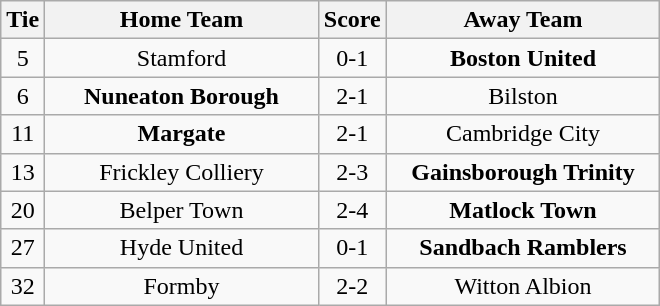<table class="wikitable" style="text-align:center;">
<tr>
<th width=20>Tie</th>
<th width=175>Home Team</th>
<th width=20>Score</th>
<th width=175>Away Team</th>
</tr>
<tr>
<td>5</td>
<td>Stamford</td>
<td>0-1</td>
<td><strong>Boston United</strong></td>
</tr>
<tr>
<td>6</td>
<td><strong>Nuneaton Borough</strong></td>
<td>2-1</td>
<td>Bilston</td>
</tr>
<tr>
<td>11</td>
<td><strong>Margate</strong></td>
<td>2-1</td>
<td>Cambridge City</td>
</tr>
<tr>
<td>13</td>
<td>Frickley Colliery</td>
<td>2-3</td>
<td><strong>Gainsborough Trinity</strong></td>
</tr>
<tr>
<td>20</td>
<td>Belper Town</td>
<td>2-4</td>
<td><strong>Matlock Town</strong></td>
</tr>
<tr>
<td>27</td>
<td>Hyde United</td>
<td>0-1</td>
<td><strong>Sandbach Ramblers</strong></td>
</tr>
<tr>
<td>32</td>
<td>Formby</td>
<td>2-2</td>
<td>Witton Albion</td>
</tr>
</table>
